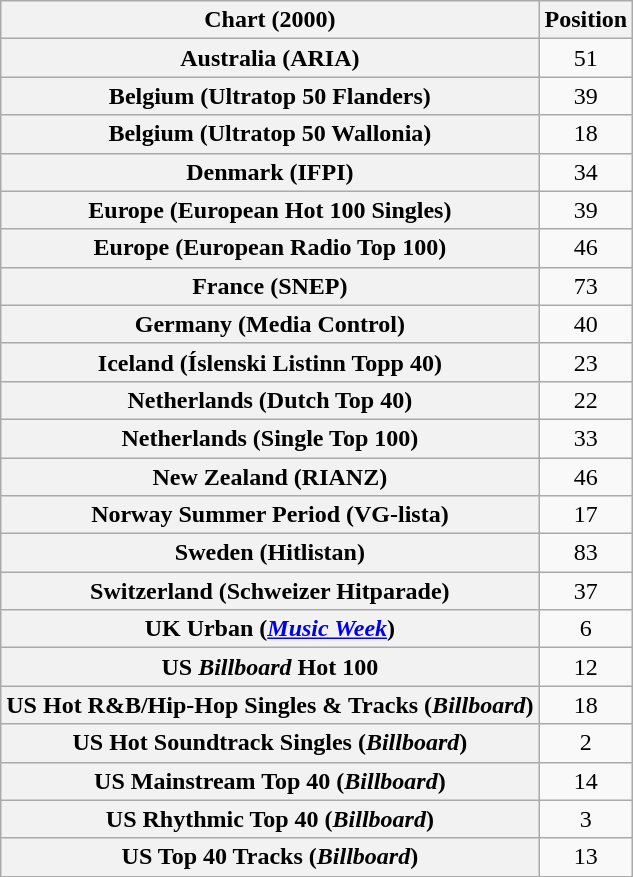<table class="wikitable sortable plainrowheaders" style="text-align:center">
<tr>
<th scope="col">Chart (2000)</th>
<th scope="col">Position</th>
</tr>
<tr>
<th scope="row">Australia (ARIA)</th>
<td align="center">51</td>
</tr>
<tr>
<th scope="row">Belgium (Ultratop 50 Flanders)</th>
<td align="center">39</td>
</tr>
<tr>
<th scope="row">Belgium (Ultratop 50 Wallonia)</th>
<td align="center">18</td>
</tr>
<tr>
<th scope="row">Denmark (IFPI)</th>
<td align="center">34</td>
</tr>
<tr>
<th scope="row">Europe (European Hot 100 Singles)</th>
<td align="center">39</td>
</tr>
<tr>
<th scope="row">Europe (European Radio Top 100)</th>
<td align="center">46</td>
</tr>
<tr>
<th scope="row">France (SNEP)</th>
<td align="center">73</td>
</tr>
<tr>
<th scope="row">Germany (Media Control)</th>
<td align="center">40</td>
</tr>
<tr>
<th scope="row">Iceland (Íslenski Listinn Topp 40)</th>
<td align="center">23</td>
</tr>
<tr>
<th scope="row">Netherlands (Dutch Top 40)</th>
<td align="center">22</td>
</tr>
<tr>
<th scope="row">Netherlands (Single Top 100)</th>
<td align="center">33</td>
</tr>
<tr>
<th scope="row">New Zealand (RIANZ)</th>
<td align="center">46</td>
</tr>
<tr>
<th scope="row">Norway Summer Period (VG-lista)</th>
<td align="center">17</td>
</tr>
<tr>
<th scope="row">Sweden (Hitlistan)</th>
<td align="center">83</td>
</tr>
<tr>
<th scope="row">Switzerland (Schweizer Hitparade)</th>
<td align="center">37</td>
</tr>
<tr>
<th scope="row">UK Urban (<em><a href='#'>Music Week</a></em>)</th>
<td align="center">6</td>
</tr>
<tr>
<th scope="row">US <em>Billboard</em> Hot 100</th>
<td align="center">12</td>
</tr>
<tr>
<th scope="row">US Hot R&B/Hip-Hop Singles & Tracks (<em>Billboard</em>)</th>
<td align="center">18</td>
</tr>
<tr>
<th scope="row">US Hot Soundtrack Singles (<em>Billboard</em>)</th>
<td>2</td>
</tr>
<tr>
<th scope="row">US Mainstream Top 40 (<em>Billboard</em>)</th>
<td align="center">14</td>
</tr>
<tr>
<th scope="row">US Rhythmic Top 40 (<em>Billboard</em>)</th>
<td align="center">3</td>
</tr>
<tr>
<th scope="row">US Top 40 Tracks (<em>Billboard</em>)</th>
<td>13</td>
</tr>
</table>
